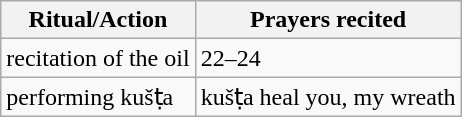<table class="wikitable">
<tr>
<th>Ritual/Action</th>
<th>Prayers recited</th>
</tr>
<tr>
<td>recitation of the oil</td>
<td>22–24</td>
</tr>
<tr>
<td>performing kušṭa</td>
<td>kušṭa heal you, my wreath</td>
</tr>
</table>
